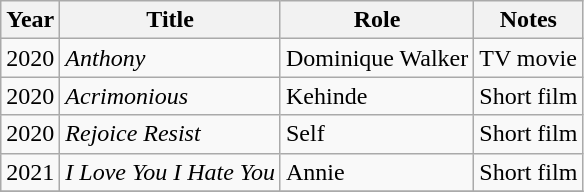<table class="wikitable sortable">
<tr>
<th>Year</th>
<th>Title</th>
<th>Role</th>
<th>Notes</th>
</tr>
<tr>
<td>2020</td>
<td><em>Anthony</em></td>
<td>Dominique Walker</td>
<td>TV movie</td>
</tr>
<tr>
<td>2020</td>
<td><em>Acrimonious</em></td>
<td>Kehinde</td>
<td>Short film</td>
</tr>
<tr>
<td>2020</td>
<td><em>Rejoice Resist</em></td>
<td>Self</td>
<td>Short film</td>
</tr>
<tr>
<td>2021</td>
<td><em>I Love You I Hate You</em></td>
<td>Annie</td>
<td>Short film</td>
</tr>
<tr>
</tr>
</table>
